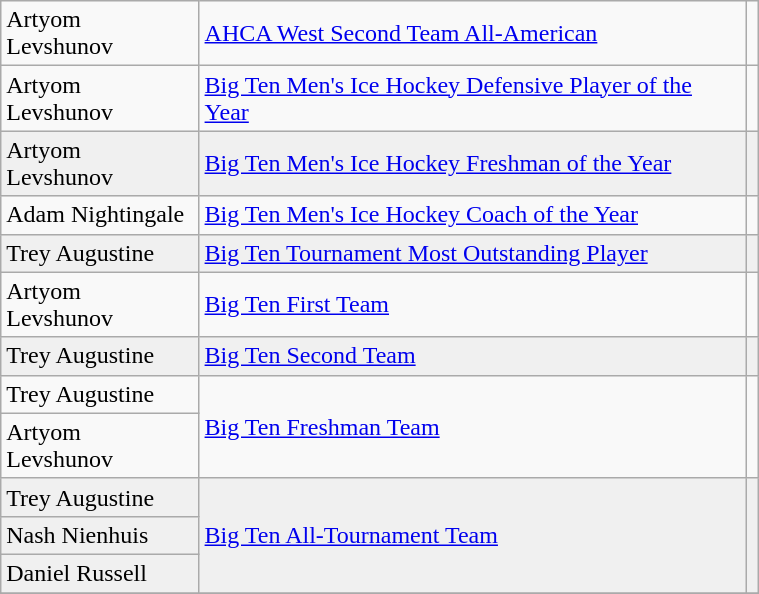<table class="wikitable" width=40%>
<tr>
<td>Artyom Levshunov</td>
<td rowspan=1><a href='#'>AHCA West Second Team All-American</a></td>
<td rowspan=1></td>
</tr>
<tr>
<td>Artyom Levshunov</td>
<td><a href='#'>Big Ten Men's Ice Hockey Defensive Player of the Year</a></td>
<td></td>
</tr>
<tr bgcolor=f0f0f0>
<td>Artyom Levshunov</td>
<td><a href='#'>Big Ten Men's Ice Hockey Freshman of the Year</a></td>
<td></td>
</tr>
<tr>
<td>Adam Nightingale</td>
<td><a href='#'>Big Ten Men's Ice Hockey Coach of the Year</a></td>
<td></td>
</tr>
<tr bgcolor=f0f0f0>
<td>Trey Augustine</td>
<td><a href='#'>Big Ten Tournament Most Outstanding Player</a></td>
<td></td>
</tr>
<tr>
<td>Artyom Levshunov</td>
<td rowspan=1><a href='#'>Big Ten First Team</a></td>
<td rowspan=1></td>
</tr>
<tr bgcolor=f0f0f0>
<td>Trey Augustine</td>
<td rowspan=1><a href='#'>Big Ten Second Team</a></td>
<td rowspan=1></td>
</tr>
<tr>
<td>Trey Augustine</td>
<td rowspan=2><a href='#'>Big Ten Freshman Team</a></td>
<td rowspan=2></td>
</tr>
<tr>
<td>Artyom Levshunov</td>
</tr>
<tr bgcolor=f0f0f0>
<td>Trey Augustine</td>
<td rowspan=3><a href='#'>Big Ten All-Tournament Team</a></td>
<td rowspan=3></td>
</tr>
<tr bgcolor=f0f0f0>
<td>Nash Nienhuis</td>
</tr>
<tr bgcolor=f0f0f0>
<td>Daniel Russell</td>
</tr>
<tr>
</tr>
</table>
